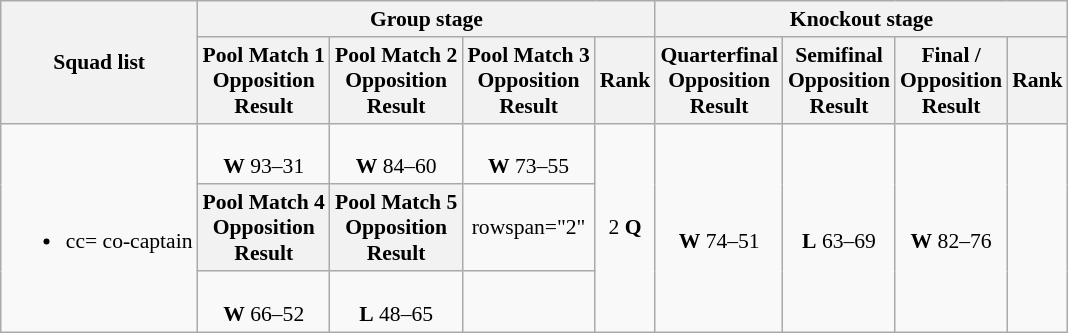<table class=wikitable style="font-size:90%">
<tr>
<th rowspan="2">Squad list</th>
<th colspan="4">Group stage</th>
<th colspan="4">Knockout stage</th>
</tr>
<tr>
<th>Pool Match 1<br>Opposition<br>Result</th>
<th>Pool Match 2<br>Opposition<br>Result</th>
<th>Pool Match 3<br>Opposition<br>Result</th>
<th>Rank</th>
<th>Quarterfinal<br>Opposition<br>Result</th>
<th>Semifinal<br>Opposition<br>Result</th>
<th>Final / <br>Opposition<br>Result</th>
<th>Rank</th>
</tr>
<tr align=center>
<td style="text-align:left;" rowspan="3"><br><ul><li>cc= co-captain</li></ul></td>
<td><br><strong>W</strong> 93–31</td>
<td><br><strong>W</strong> 84–60</td>
<td><br><strong>W</strong> 73–55</td>
<td rowspan="3">2 <strong>Q</strong></td>
<td rowspan="3"><br><strong>W</strong> 74–51</td>
<td rowspan="3"><br><strong>L</strong> 63–69</td>
<td rowspan="3"><br><strong>W</strong> 82–76</td>
<td rowspan="3"></td>
</tr>
<tr align=center>
<th>Pool Match 4<br>Opposition<br>Result</th>
<th>Pool Match 5<br>Opposition<br>Result</th>
<td>rowspan="2" </td>
</tr>
<tr align=center>
<td><br><strong>W</strong> 66–52</td>
<td><br><strong>L</strong> 48–65</td>
</tr>
</table>
